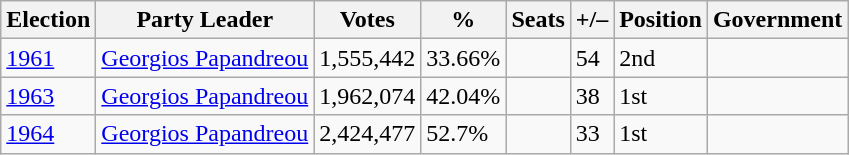<table class="wikitable">
<tr>
<th>Election</th>
<th>Party Leader</th>
<th><strong>Votes</strong></th>
<th><strong>%</strong></th>
<th><strong>Seats</strong></th>
<th>+/–</th>
<th><strong>Position</strong></th>
<th>Government</th>
</tr>
<tr>
<td><a href='#'>1961</a></td>
<td><a href='#'>Georgios Papandreou</a></td>
<td>1,555,442<br></td>
<td>33.66%</td>
<td></td>
<td> 54</td>
<td> 2nd</td>
<td></td>
</tr>
<tr>
<td><a href='#'>1963</a></td>
<td><a href='#'>Georgios Papandreou</a></td>
<td>1,962,074</td>
<td>42.04%</td>
<td></td>
<td> 38</td>
<td> 1st</td>
<td></td>
</tr>
<tr>
<td><a href='#'>1964</a></td>
<td><a href='#'>Georgios Papandreou</a></td>
<td>2,424,477</td>
<td>52.7%</td>
<td></td>
<td> 33</td>
<td> 1st</td>
<td></td>
</tr>
</table>
